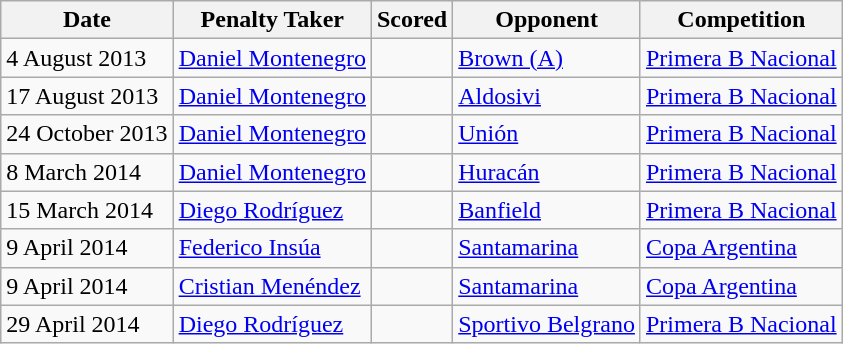<table class="wikitable">
<tr>
<th>Date</th>
<th>Penalty Taker</th>
<th>Scored</th>
<th>Opponent</th>
<th>Competition</th>
</tr>
<tr>
<td>4 August 2013</td>
<td><a href='#'>Daniel Montenegro</a></td>
<td></td>
<td><a href='#'>Brown (A)</a></td>
<td><a href='#'>Primera B Nacional</a></td>
</tr>
<tr>
<td>17 August 2013</td>
<td><a href='#'>Daniel Montenegro</a></td>
<td></td>
<td><a href='#'>Aldosivi</a></td>
<td><a href='#'>Primera B Nacional</a></td>
</tr>
<tr>
<td>24 October 2013</td>
<td><a href='#'>Daniel Montenegro</a></td>
<td></td>
<td><a href='#'>Unión</a></td>
<td><a href='#'>Primera B Nacional</a></td>
</tr>
<tr>
<td>8 March 2014</td>
<td><a href='#'>Daniel Montenegro</a></td>
<td></td>
<td><a href='#'>Huracán</a></td>
<td><a href='#'>Primera B Nacional</a></td>
</tr>
<tr>
<td>15 March 2014</td>
<td><a href='#'>Diego Rodríguez</a></td>
<td></td>
<td><a href='#'>Banfield</a></td>
<td><a href='#'>Primera B Nacional</a></td>
</tr>
<tr>
<td>9 April 2014</td>
<td><a href='#'>Federico Insúa</a></td>
<td></td>
<td><a href='#'>Santamarina</a></td>
<td><a href='#'>Copa Argentina</a></td>
</tr>
<tr>
<td>9 April 2014</td>
<td><a href='#'>Cristian Menéndez</a></td>
<td></td>
<td><a href='#'>Santamarina</a></td>
<td><a href='#'>Copa Argentina</a></td>
</tr>
<tr>
<td>29 April 2014</td>
<td><a href='#'>Diego Rodríguez</a></td>
<td></td>
<td><a href='#'>Sportivo Belgrano</a></td>
<td><a href='#'>Primera B Nacional</a></td>
</tr>
</table>
